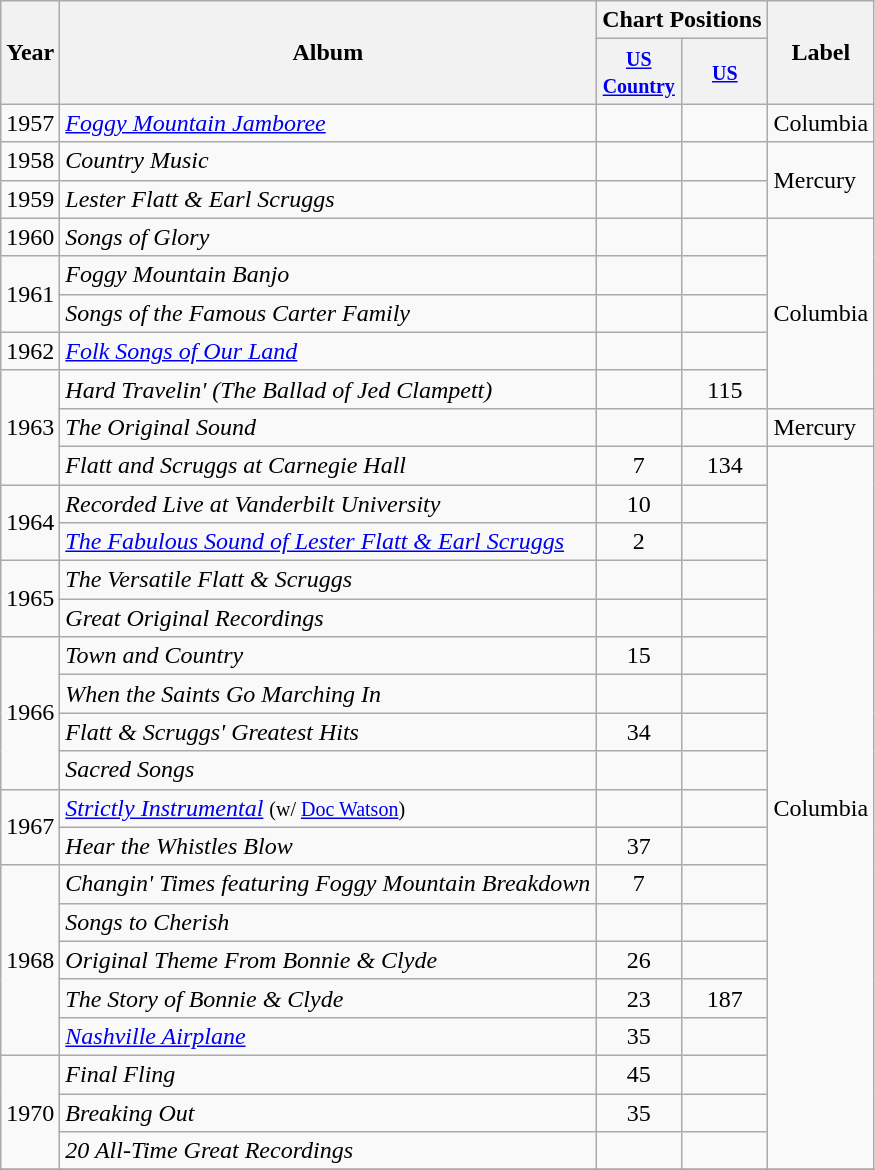<table class="wikitable">
<tr>
<th rowspan="2">Year</th>
<th rowspan="2">Album</th>
<th colspan="2">Chart Positions</th>
<th rowspan="2">Label</th>
</tr>
<tr>
<th width="50"><small><a href='#'>US Country</a></small></th>
<th width="50"><small><a href='#'>US</a></small></th>
</tr>
<tr>
<td>1957</td>
<td><em> <a href='#'>Foggy Mountain Jamboree</a> </em></td>
<td></td>
<td></td>
<td>Columbia</td>
</tr>
<tr>
<td>1958</td>
<td><em>Country Music</em></td>
<td></td>
<td></td>
<td rowspan="2">Mercury</td>
</tr>
<tr>
<td>1959</td>
<td><em>Lester Flatt & Earl Scruggs</em></td>
<td></td>
<td></td>
</tr>
<tr>
<td>1960</td>
<td><em>Songs of Glory</em></td>
<td></td>
<td></td>
<td rowspan="5">Columbia</td>
</tr>
<tr>
<td rowspan="2">1961</td>
<td><em>Foggy Mountain Banjo</em></td>
<td></td>
<td></td>
</tr>
<tr>
<td><em>Songs of the Famous Carter Family</em></td>
<td></td>
<td></td>
</tr>
<tr>
<td>1962</td>
<td><em><a href='#'>Folk Songs of Our Land</a></em></td>
<td></td>
<td></td>
</tr>
<tr>
<td rowspan="3">1963</td>
<td><em>Hard Travelin' (The Ballad of Jed Clampett)</em></td>
<td></td>
<td align="center">115</td>
</tr>
<tr>
<td><em>The Original Sound</em></td>
<td></td>
<td></td>
<td>Mercury</td>
</tr>
<tr>
<td><em>Flatt and Scruggs at Carnegie Hall</em></td>
<td align="center">7</td>
<td align="center">134</td>
<td rowspan="19">Columbia</td>
</tr>
<tr>
<td rowspan="2">1964</td>
<td><em>Recorded Live at Vanderbilt University</em></td>
<td align="center">10</td>
<td></td>
</tr>
<tr>
<td><em><a href='#'>The Fabulous Sound of Lester Flatt & Earl Scruggs</a></em></td>
<td align="center">2</td>
<td></td>
</tr>
<tr>
<td rowspan="2">1965</td>
<td><em>The Versatile Flatt & Scruggs</em></td>
<td></td>
<td></td>
</tr>
<tr>
<td><em>Great Original Recordings</em></td>
<td></td>
<td></td>
</tr>
<tr>
<td rowspan="4">1966</td>
<td><em>Town and Country</em></td>
<td align="center">15</td>
<td></td>
</tr>
<tr>
<td><em>When the Saints Go Marching In</em></td>
<td></td>
<td></td>
</tr>
<tr>
<td><em>Flatt & Scruggs' Greatest Hits</em></td>
<td align="center">34</td>
<td></td>
</tr>
<tr>
<td><em>Sacred Songs</em></td>
<td></td>
<td></td>
</tr>
<tr>
<td rowspan="2">1967</td>
<td><em><a href='#'>Strictly Instrumental</a></em> <small>(w/ <a href='#'>Doc Watson</a>)</small></td>
<td></td>
<td></td>
</tr>
<tr>
<td><em>Hear the Whistles Blow</em></td>
<td align="center">37</td>
<td></td>
</tr>
<tr>
<td rowspan="5">1968</td>
<td><em>Changin' Times featuring Foggy Mountain Breakdown</em></td>
<td align="center">7</td>
<td></td>
</tr>
<tr>
<td><em>Songs to Cherish</em></td>
<td></td>
<td></td>
</tr>
<tr>
<td><em>Original Theme From Bonnie & Clyde</em></td>
<td align="center">26</td>
<td></td>
</tr>
<tr>
<td><em>The Story of Bonnie & Clyde</em></td>
<td align="center">23</td>
<td align="center">187</td>
</tr>
<tr>
<td><em><a href='#'>Nashville Airplane</a></em></td>
<td align="center">35</td>
<td></td>
</tr>
<tr>
<td rowspan="3">1970</td>
<td><em>Final Fling</em></td>
<td align="center">45</td>
<td></td>
</tr>
<tr>
<td><em>Breaking Out</em></td>
<td align="center">35</td>
<td></td>
</tr>
<tr>
<td><em>20 All-Time Great Recordings</em></td>
<td align="center"></td>
<td></td>
</tr>
<tr>
</tr>
</table>
